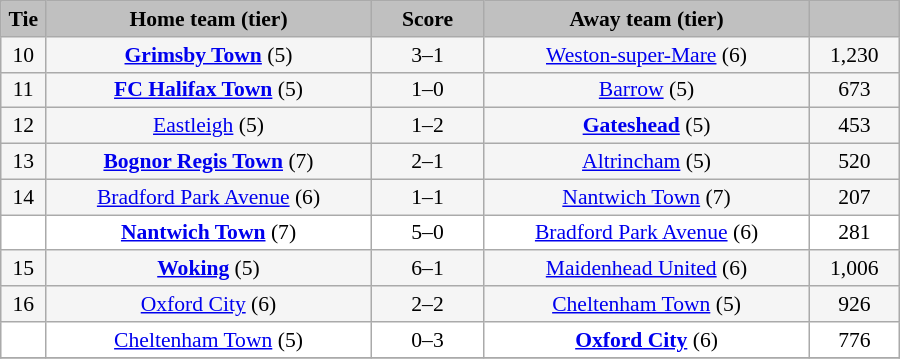<table class="wikitable" style="width: 600px; background:WhiteSmoke; text-align:center; font-size:90%">
<tr>
<td scope="col" style="width:  5.00%; background:silver;"><strong>Tie</strong></td>
<td scope="col" style="width: 36.25%; background:silver;"><strong>Home team (tier)</strong></td>
<td scope="col" style="width: 12.50%; background:silver;"><strong>Score</strong></td>
<td scope="col" style="width: 36.25%; background:silver;"><strong>Away team (tier)</strong></td>
<td scope="col" style="width: 10.00%; background:silver;"><strong></strong></td>
</tr>
<tr>
<td>10</td>
<td><strong><a href='#'>Grimsby Town</a></strong> (5)</td>
<td>3–1</td>
<td><a href='#'>Weston-super-Mare</a> (6)</td>
<td>1,230</td>
</tr>
<tr>
<td>11</td>
<td><strong><a href='#'>FC Halifax Town</a></strong> (5)</td>
<td>1–0</td>
<td><a href='#'>Barrow</a> (5)</td>
<td>673</td>
</tr>
<tr>
<td>12</td>
<td><a href='#'>Eastleigh</a> (5)</td>
<td>1–2</td>
<td><strong><a href='#'>Gateshead</a></strong> (5)</td>
<td>453</td>
</tr>
<tr>
<td>13</td>
<td><strong><a href='#'>Bognor Regis Town</a></strong> (7)</td>
<td>2–1</td>
<td><a href='#'>Altrincham</a> (5)</td>
<td>520</td>
</tr>
<tr>
<td>14</td>
<td><a href='#'>Bradford Park Avenue</a> (6)</td>
<td>1–1</td>
<td><a href='#'>Nantwich Town</a> (7)</td>
<td>207</td>
</tr>
<tr style="background:white;">
<td><em></em></td>
<td><strong><a href='#'>Nantwich Town</a></strong> (7)</td>
<td>5–0</td>
<td><a href='#'>Bradford Park Avenue</a> (6)</td>
<td>281</td>
</tr>
<tr>
<td>15</td>
<td><strong><a href='#'>Woking</a></strong> (5)</td>
<td>6–1</td>
<td><a href='#'>Maidenhead United</a> (6)</td>
<td>1,006</td>
</tr>
<tr>
<td>16</td>
<td><a href='#'>Oxford City</a> (6)</td>
<td>2–2</td>
<td><a href='#'>Cheltenham Town</a> (5)</td>
<td>926</td>
</tr>
<tr style="background:white;">
<td><em></em></td>
<td><a href='#'>Cheltenham Town</a> (5)</td>
<td>0–3</td>
<td><strong><a href='#'>Oxford City</a></strong> (6)</td>
<td>776</td>
</tr>
<tr>
</tr>
</table>
